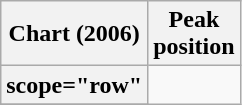<table class="wikitable plainrowheaders">
<tr>
<th scope="col">Chart (2006)</th>
<th>Peak<br>position</th>
</tr>
<tr>
<th>scope="row" </th>
</tr>
<tr>
</tr>
</table>
